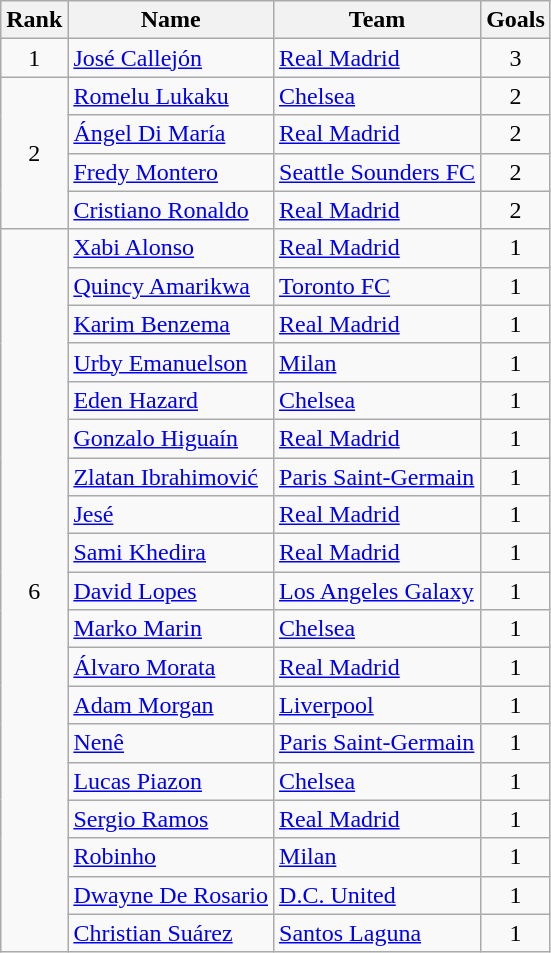<table class="wikitable" style="text-align:center">
<tr>
<th>Rank</th>
<th>Name</th>
<th>Team</th>
<th>Goals</th>
</tr>
<tr>
<td>1</td>
<td align="left"> <a href='#'>José Callejón</a></td>
<td align="left"><a href='#'>Real Madrid</a></td>
<td>3</td>
</tr>
<tr>
<td rowspan=4>2</td>
<td align="left"> <a href='#'>Romelu Lukaku</a></td>
<td align="left"><a href='#'>Chelsea</a></td>
<td>2</td>
</tr>
<tr>
<td align="left"> <a href='#'>Ángel Di María</a></td>
<td align="left"><a href='#'>Real Madrid</a></td>
<td>2</td>
</tr>
<tr>
<td align="left"> <a href='#'>Fredy Montero</a></td>
<td align="left"><a href='#'>Seattle Sounders FC</a></td>
<td>2</td>
</tr>
<tr>
<td align="left"> <a href='#'>Cristiano Ronaldo</a></td>
<td align="left"><a href='#'>Real Madrid</a></td>
<td>2</td>
</tr>
<tr>
<td rowspan=19>6</td>
<td align="left"> <a href='#'>Xabi Alonso</a></td>
<td align="left"><a href='#'>Real Madrid</a></td>
<td>1</td>
</tr>
<tr>
<td align="left"> <a href='#'>Quincy Amarikwa</a></td>
<td align="left"><a href='#'>Toronto FC</a></td>
<td>1</td>
</tr>
<tr>
<td align="left"> <a href='#'>Karim Benzema</a></td>
<td align="left"><a href='#'>Real Madrid</a></td>
<td>1</td>
</tr>
<tr>
<td align="left"> <a href='#'>Urby Emanuelson</a></td>
<td align="left"><a href='#'>Milan</a></td>
<td>1</td>
</tr>
<tr>
<td align="left"> <a href='#'>Eden Hazard</a></td>
<td align="left"><a href='#'>Chelsea</a></td>
<td>1</td>
</tr>
<tr>
<td align="left"> <a href='#'>Gonzalo Higuaín</a></td>
<td align="left"><a href='#'>Real Madrid</a></td>
<td>1</td>
</tr>
<tr>
<td align="left"> <a href='#'>Zlatan Ibrahimović</a></td>
<td align="left"><a href='#'>Paris Saint-Germain</a></td>
<td>1</td>
</tr>
<tr>
<td align="left"> <a href='#'>Jesé</a></td>
<td align="left"><a href='#'>Real Madrid</a></td>
<td>1</td>
</tr>
<tr>
<td align="left"> <a href='#'>Sami Khedira</a></td>
<td align="left"><a href='#'>Real Madrid</a></td>
<td>1</td>
</tr>
<tr>
<td align="left"> <a href='#'>David Lopes</a></td>
<td align="left"><a href='#'>Los Angeles Galaxy</a></td>
<td>1</td>
</tr>
<tr>
<td align="left"> <a href='#'>Marko Marin</a></td>
<td align="left"><a href='#'>Chelsea</a></td>
<td>1</td>
</tr>
<tr>
<td align="left"> <a href='#'>Álvaro Morata</a></td>
<td align="left"><a href='#'>Real Madrid</a></td>
<td>1</td>
</tr>
<tr>
<td align="left"> <a href='#'>Adam Morgan</a></td>
<td align="left"><a href='#'>Liverpool</a></td>
<td>1</td>
</tr>
<tr>
<td align="left"> <a href='#'>Nenê</a></td>
<td align="left"><a href='#'>Paris Saint-Germain</a></td>
<td>1</td>
</tr>
<tr>
<td align="left"> <a href='#'>Lucas Piazon</a></td>
<td align="left"><a href='#'>Chelsea</a></td>
<td>1</td>
</tr>
<tr>
<td align="left"> <a href='#'>Sergio Ramos</a></td>
<td align="left"><a href='#'>Real Madrid</a></td>
<td>1</td>
</tr>
<tr>
<td align="left"> <a href='#'>Robinho</a></td>
<td align="left"><a href='#'>Milan</a></td>
<td>1</td>
</tr>
<tr>
<td align="left"> <a href='#'>Dwayne De Rosario</a></td>
<td align="left"><a href='#'>D.C. United</a></td>
<td>1</td>
</tr>
<tr>
<td align="left"> <a href='#'>Christian Suárez</a></td>
<td align="left"><a href='#'>Santos Laguna</a></td>
<td>1</td>
</tr>
</table>
